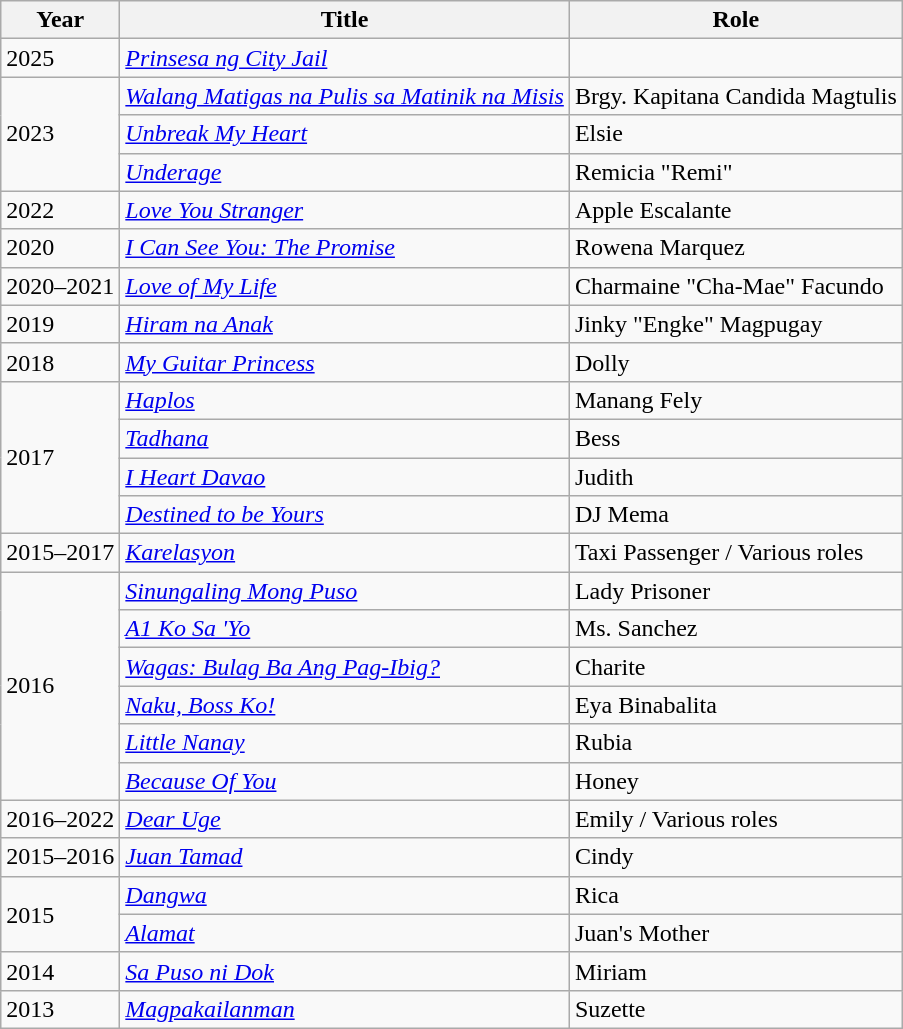<table class="wikitable">
<tr>
<th>Year</th>
<th>Title</th>
<th>Role</th>
</tr>
<tr>
<td>2025</td>
<td><em><a href='#'>Prinsesa ng City Jail</a></em></td>
<td></td>
</tr>
<tr>
<td rowspan="3">2023</td>
<td><em><a href='#'>Walang Matigas na Pulis sa Matinik na Misis</a></em></td>
<td>Brgy. Kapitana Candida Magtulis</td>
</tr>
<tr>
<td><em><a href='#'>Unbreak My Heart</a></em></td>
<td>Elsie</td>
</tr>
<tr>
<td><em><a href='#'>Underage</a></em></td>
<td>Remicia "Remi"</td>
</tr>
<tr>
<td>2022</td>
<td><em><a href='#'>Love You Stranger</a></em></td>
<td>Apple Escalante</td>
</tr>
<tr>
<td>2020</td>
<td><em><a href='#'>I Can See You: The Promise</a></em></td>
<td>Rowena Marquez</td>
</tr>
<tr>
<td>2020–2021</td>
<td><em><a href='#'>Love of My Life</a></em></td>
<td>Charmaine "Cha-Mae" Facundo</td>
</tr>
<tr>
<td>2019</td>
<td><em><a href='#'>Hiram na Anak</a></em></td>
<td>Jinky "Engke" Magpugay</td>
</tr>
<tr>
<td>2018</td>
<td><em><a href='#'>My Guitar Princess</a></em></td>
<td>Dolly</td>
</tr>
<tr>
<td rowspan="4">2017</td>
<td><em><a href='#'>Haplos</a></em></td>
<td>Manang Fely</td>
</tr>
<tr>
<td><em><a href='#'>Tadhana</a></em></td>
<td>Bess</td>
</tr>
<tr>
<td><em><a href='#'>I Heart Davao</a></em></td>
<td>Judith</td>
</tr>
<tr>
<td><em><a href='#'>Destined to be Yours</a></em></td>
<td>DJ Mema</td>
</tr>
<tr>
<td>2015–2017</td>
<td><em><a href='#'>Karelasyon</a></em></td>
<td>Taxi Passenger / Various roles</td>
</tr>
<tr>
<td rowspan="6">2016</td>
<td><em><a href='#'>Sinungaling Mong Puso</a></em></td>
<td>Lady Prisoner</td>
</tr>
<tr>
<td><em><a href='#'>A1 Ko Sa 'Yo</a></em></td>
<td>Ms. Sanchez</td>
</tr>
<tr>
<td><em><a href='#'>Wagas: Bulag Ba Ang Pag-Ibig?</a></em></td>
<td>Charite</td>
</tr>
<tr>
<td><em><a href='#'>Naku, Boss Ko!</a></em></td>
<td>Eya Binabalita</td>
</tr>
<tr>
<td><em><a href='#'>Little Nanay</a></em></td>
<td>Rubia</td>
</tr>
<tr>
<td><em><a href='#'>Because Of You</a></em></td>
<td>Honey</td>
</tr>
<tr>
<td>2016–2022</td>
<td><em><a href='#'>Dear Uge</a></em></td>
<td>Emily / Various roles</td>
</tr>
<tr>
<td>2015–2016</td>
<td><em><a href='#'>Juan Tamad</a></em></td>
<td>Cindy</td>
</tr>
<tr>
<td rowspan="2">2015</td>
<td><em><a href='#'>Dangwa</a></em></td>
<td>Rica</td>
</tr>
<tr>
<td><em><a href='#'>Alamat</a></em></td>
<td>Juan's Mother</td>
</tr>
<tr>
<td>2014</td>
<td><em><a href='#'>Sa Puso ni Dok</a></em></td>
<td>Miriam</td>
</tr>
<tr>
<td>2013</td>
<td><em><a href='#'>Magpakailanman</a></em></td>
<td>Suzette</td>
</tr>
</table>
